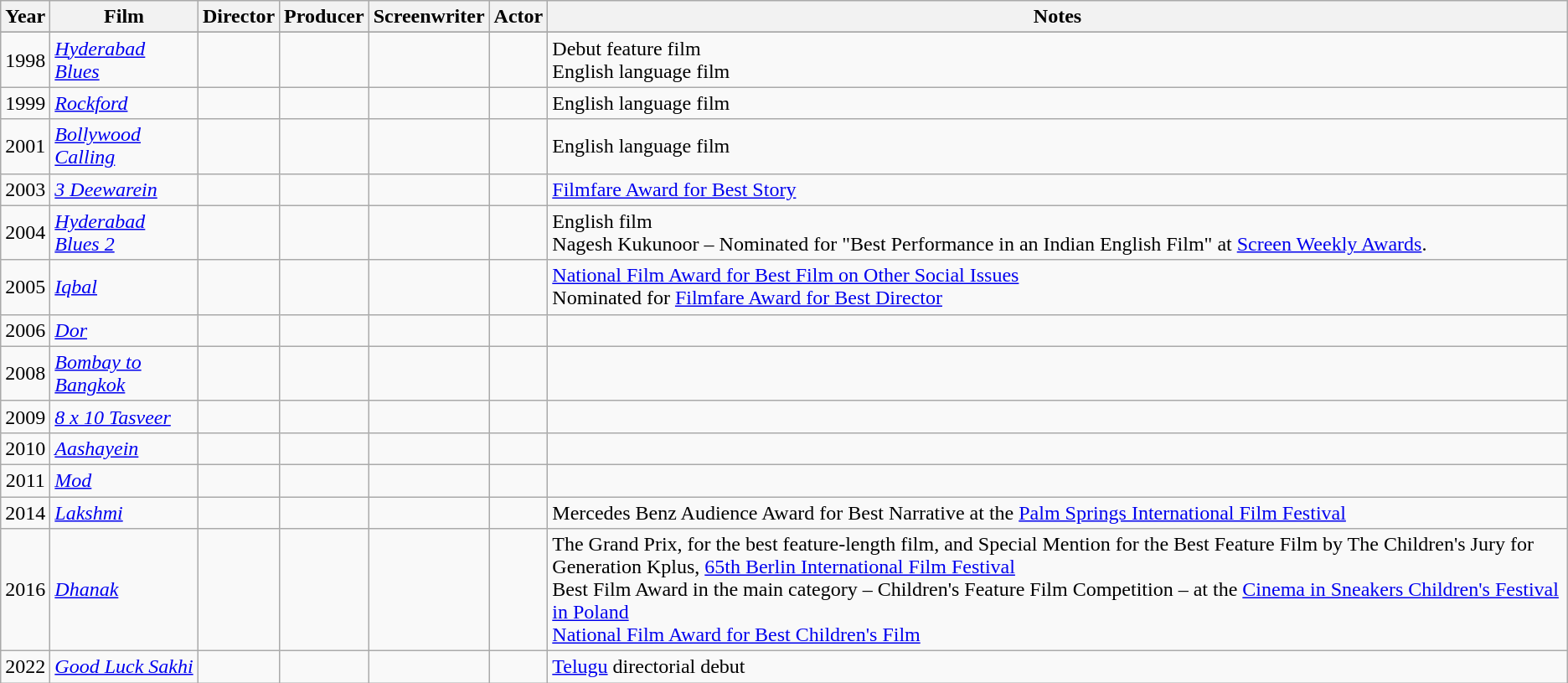<table class="wikitable sortable">
<tr>
<th>Year</th>
<th>Film</th>
<th>Director</th>
<th>Producer</th>
<th>Screenwriter</th>
<th>Actor</th>
<th>Notes</th>
</tr>
<tr>
</tr>
<tr>
<td style="text-align:center;">1998</td>
<td><em><a href='#'>Hyderabad Blues</a></em></td>
<td></td>
<td></td>
<td></td>
<td></td>
<td>Debut feature film<br>English language film</td>
</tr>
<tr>
<td style="text-align:center;">1999</td>
<td><em><a href='#'>Rockford</a></em></td>
<td></td>
<td></td>
<td></td>
<td></td>
<td>English language film</td>
</tr>
<tr>
<td style="text-align:center;">2001</td>
<td><em><a href='#'>Bollywood Calling</a></em></td>
<td></td>
<td></td>
<td></td>
<td></td>
<td>English language film</td>
</tr>
<tr>
<td style="text-align:center;">2003</td>
<td><em><a href='#'>3 Deewarein</a></em></td>
<td></td>
<td></td>
<td></td>
<td></td>
<td><a href='#'>Filmfare Award for Best Story</a></td>
</tr>
<tr>
<td style="text-align:center;">2004</td>
<td><em><a href='#'>Hyderabad Blues 2</a></em></td>
<td></td>
<td></td>
<td></td>
<td></td>
<td>English film<br>Nagesh Kukunoor – Nominated for "Best Performance in an Indian English Film" at <a href='#'>Screen Weekly Awards</a>.</td>
</tr>
<tr>
<td style="text-align:center;">2005</td>
<td><em><a href='#'>Iqbal</a></em></td>
<td></td>
<td></td>
<td></td>
<td></td>
<td><a href='#'>National Film Award for Best Film on Other Social Issues</a><br>Nominated for <a href='#'>Filmfare Award for Best Director</a></td>
</tr>
<tr>
<td style="text-align:center;">2006</td>
<td><em><a href='#'>Dor</a></em></td>
<td></td>
<td></td>
<td></td>
<td></td>
<td></td>
</tr>
<tr>
<td style="text-align:center;">2008</td>
<td><em><a href='#'>Bombay to Bangkok</a></em></td>
<td></td>
<td></td>
<td></td>
<td></td>
<td></td>
</tr>
<tr>
<td style="text-align:center;">2009</td>
<td><em><a href='#'>8 x 10 Tasveer</a></em></td>
<td></td>
<td></td>
<td></td>
<td></td>
<td></td>
</tr>
<tr>
<td style="text-align:center;">2010</td>
<td><em><a href='#'>Aashayein</a></em></td>
<td></td>
<td></td>
<td></td>
<td></td>
<td></td>
</tr>
<tr>
<td style="text-align:center;">2011</td>
<td><em><a href='#'>Mod</a></em></td>
<td></td>
<td></td>
<td></td>
<td></td>
<td></td>
</tr>
<tr>
<td style="text-align:center;">2014</td>
<td><em><a href='#'>Lakshmi</a></em></td>
<td></td>
<td></td>
<td></td>
<td></td>
<td>Mercedes Benz Audience Award for Best Narrative at the <a href='#'>Palm Springs International Film Festival</a></td>
</tr>
<tr>
<td style="text-align:center;">2016</td>
<td><em><a href='#'>Dhanak</a></em></td>
<td></td>
<td></td>
<td></td>
<td></td>
<td>The Grand Prix, for the best feature-length film, and Special Mention for the Best Feature Film by The Children's Jury for Generation Kplus, <a href='#'>65th Berlin International Film Festival</a><br> Best Film Award in the main category – Children's Feature Film Competition – at the <a href='#'>Cinema in Sneakers Children's Festival in Poland</a> <br> <a href='#'>National Film Award for Best Children's Film</a></td>
</tr>
<tr>
<td>2022</td>
<td><em><a href='#'>Good Luck Sakhi</a></em></td>
<td></td>
<td></td>
<td></td>
<td></td>
<td><a href='#'>Telugu</a> directorial debut</td>
</tr>
</table>
